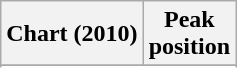<table class="wikitable sortable plainrowheaders">
<tr>
<th>Chart (2010)</th>
<th>Peak<br>position</th>
</tr>
<tr>
</tr>
<tr>
</tr>
<tr>
</tr>
<tr>
</tr>
</table>
